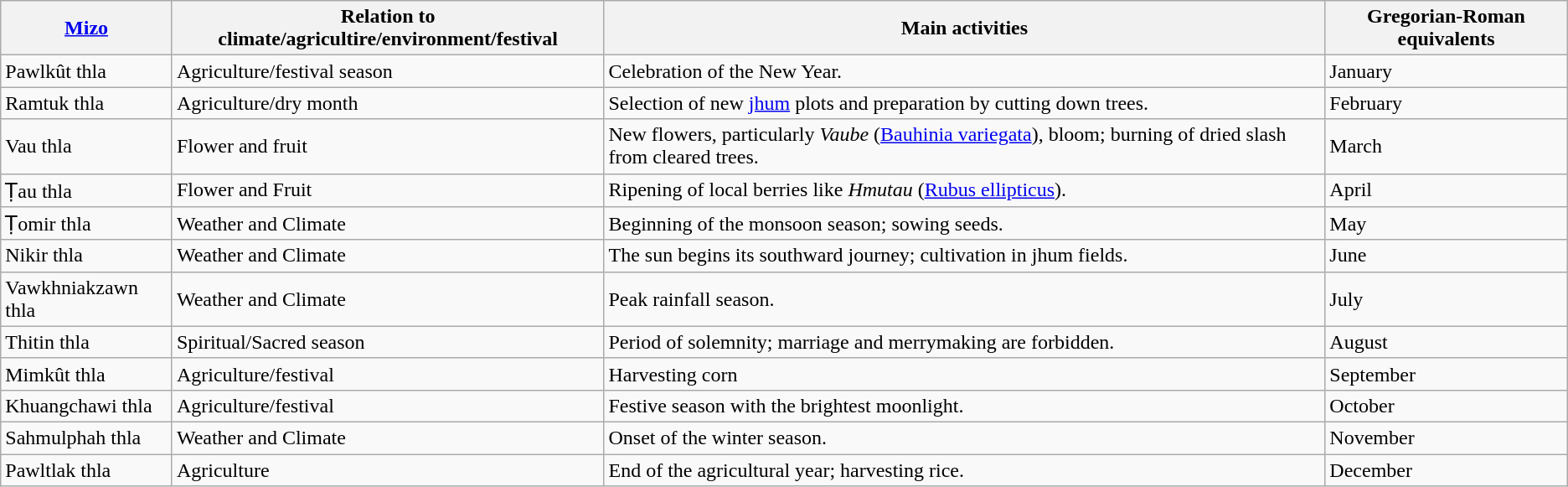<table class="wikitable">
<tr>
<th><a href='#'>Mizo</a></th>
<th>Relation to climate/agricultire/environment/festival</th>
<th>Main activities</th>
<th>Gregorian-Roman equivalents</th>
</tr>
<tr>
<td>Pawlkût thla</td>
<td>Agriculture/festival season</td>
<td>Celebration of the New Year.</td>
<td>January</td>
</tr>
<tr>
<td>Ramtuk thla</td>
<td>Agriculture/dry month</td>
<td>Selection of new <a href='#'>jhum</a> plots and preparation by cutting down trees.</td>
<td>February</td>
</tr>
<tr>
<td>Vau thla</td>
<td>Flower and fruit</td>
<td>New flowers, particularly <em>Vaube</em> (<a href='#'>Bauhinia variegata</a>), bloom; burning of dried slash from cleared trees.</td>
<td>March</td>
</tr>
<tr>
<td>Ṭau thla</td>
<td>Flower and Fruit</td>
<td>Ripening of local berries like <em>Hmutau</em> (<a href='#'>Rubus ellipticus</a>).</td>
<td>April</td>
</tr>
<tr>
<td>Ṭomir thla</td>
<td>Weather and Climate</td>
<td>Beginning of the monsoon season; sowing seeds.</td>
<td>May</td>
</tr>
<tr>
<td>Nikir thla</td>
<td>Weather and Climate</td>
<td>The sun begins its southward journey; cultivation in jhum fields.</td>
<td>June</td>
</tr>
<tr>
<td>Vawkhniakzawn thla</td>
<td>Weather and Climate</td>
<td>Peak rainfall season.</td>
<td>July</td>
</tr>
<tr>
<td>Thitin thla</td>
<td>Spiritual/Sacred season</td>
<td>Period of solemnity; marriage and merrymaking are forbidden.</td>
<td>August</td>
</tr>
<tr>
<td>Mimkût thla</td>
<td>Agriculture/festival</td>
<td>Harvesting corn</td>
<td>September</td>
</tr>
<tr>
<td>Khuangchawi thla</td>
<td>Agriculture/festival</td>
<td>Festive season with the brightest moonlight.</td>
<td>October</td>
</tr>
<tr>
<td>Sahmulphah thla</td>
<td>Weather and Climate</td>
<td>Onset of the winter season.</td>
<td>November</td>
</tr>
<tr>
<td>Pawltlak thla</td>
<td>Agriculture</td>
<td>End of the agricultural year; harvesting rice.</td>
<td>December</td>
</tr>
</table>
